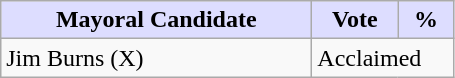<table class="wikitable">
<tr>
<th style="background:#ddf; width:200px;">Mayoral Candidate </th>
<th style="background:#ddf; width:50px;">Vote</th>
<th style="background:#ddf; width:30px;">%</th>
</tr>
<tr>
<td>Jim Burns (X)</td>
<td colspan="2">Acclaimed</td>
</tr>
</table>
